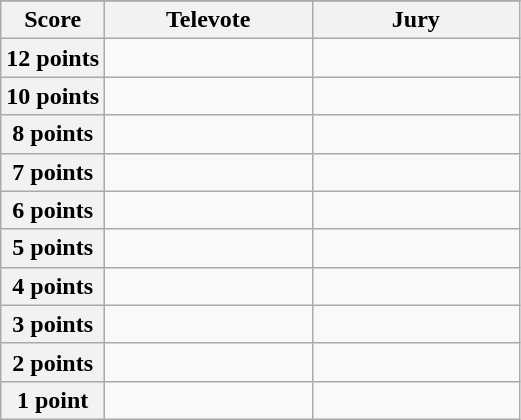<table class="wikitable">
<tr>
</tr>
<tr>
<th scope="col" width="20%">Score</th>
<th scope="col" width="40%">Televote</th>
<th scope="col" width="40%">Jury</th>
</tr>
<tr>
<th scope="row">12 points</th>
<td></td>
<td></td>
</tr>
<tr>
<th scope="row">10 points</th>
<td></td>
<td></td>
</tr>
<tr>
<th scope="row">8 points</th>
<td></td>
<td></td>
</tr>
<tr>
<th scope="row">7 points</th>
<td></td>
<td></td>
</tr>
<tr>
<th scope="row">6 points</th>
<td></td>
<td></td>
</tr>
<tr>
<th scope="row">5 points</th>
<td></td>
<td></td>
</tr>
<tr>
<th scope="row">4 points</th>
<td></td>
<td></td>
</tr>
<tr>
<th scope="row">3 points</th>
<td></td>
<td></td>
</tr>
<tr>
<th scope="row">2 points</th>
<td></td>
<td></td>
</tr>
<tr>
<th scope="row">1 point</th>
<td></td>
<td></td>
</tr>
</table>
